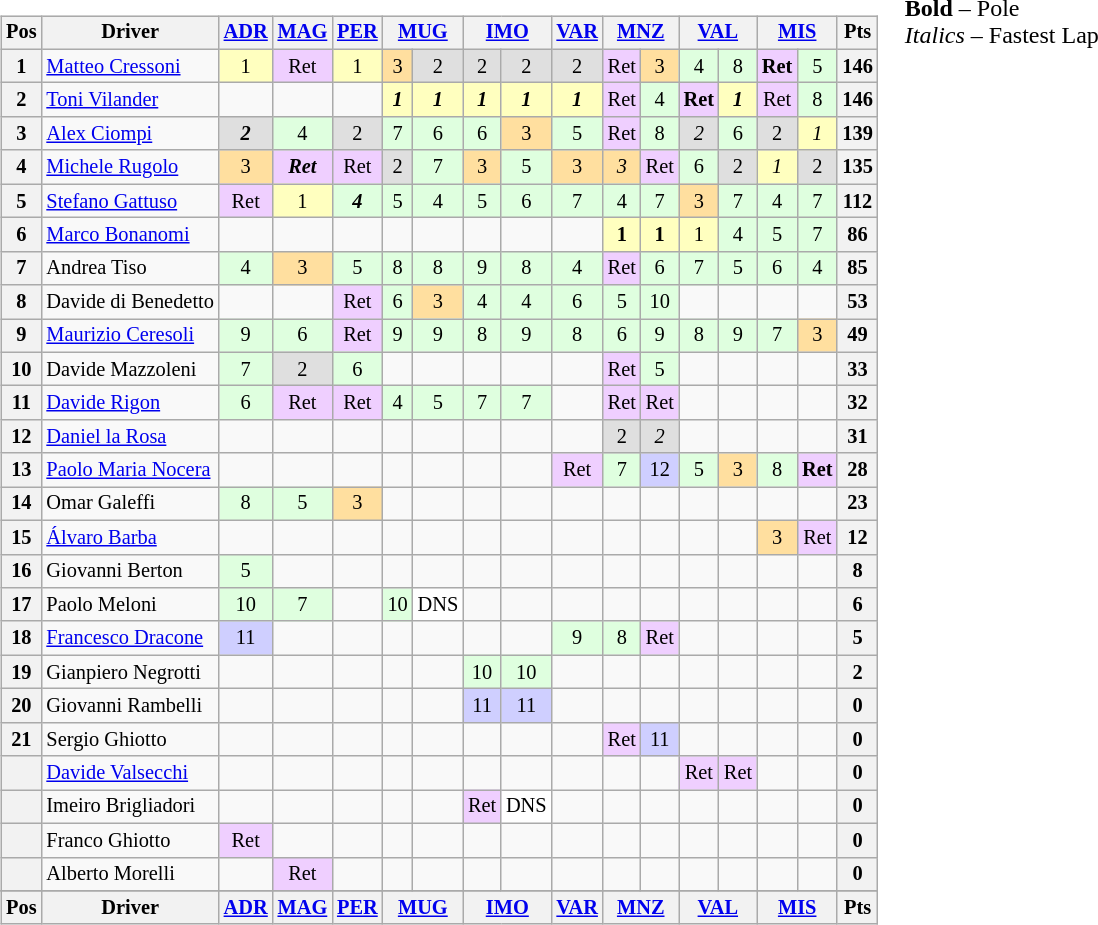<table>
<tr>
<td><br><table class="wikitable" style="font-size: 85%; text-align:center">
<tr valign="top">
<th valign="middle">Pos</th>
<th valign="middle">Driver</th>
<th><a href='#'>ADR</a></th>
<th><a href='#'>MAG</a></th>
<th><a href='#'>PER</a></th>
<th colspan=2><a href='#'>MUG</a></th>
<th colspan=2><a href='#'>IMO</a></th>
<th><a href='#'>VAR</a></th>
<th colspan=2><a href='#'>MNZ</a></th>
<th colspan=2><a href='#'>VAL</a></th>
<th colspan=2><a href='#'>MIS</a></th>
<th valign="middle">Pts</th>
</tr>
<tr>
<th>1</th>
<td align=left> <a href='#'>Matteo Cressoni</a></td>
<td style="background:#FFFFBF;">1</td>
<td style="background:#EFCFFF;">Ret</td>
<td style="background:#FFFFBF;">1</td>
<td style="background:#FFDF9F;">3</td>
<td style="background:#DFDFDF;">2</td>
<td style="background:#DFDFDF;">2</td>
<td style="background:#DFDFDF;">2</td>
<td style="background:#DFDFDF;">2</td>
<td style="background:#EFCFFF;">Ret</td>
<td style="background:#FFDF9F;">3</td>
<td style="background:#DFFFDF;">4</td>
<td style="background:#DFFFDF;">8</td>
<td style="background:#EFCFFF;"><strong>Ret</strong></td>
<td style="background:#DFFFDF;">5</td>
<th>146</th>
</tr>
<tr>
<th>2</th>
<td align=left> <a href='#'>Toni Vilander</a></td>
<td></td>
<td></td>
<td></td>
<td style="background:#FFFFBF;"><strong><em>1</em></strong></td>
<td style="background:#FFFFBF;"><strong><em>1</em></strong></td>
<td style="background:#FFFFBF;"><strong><em>1</em></strong></td>
<td style="background:#FFFFBF;"><strong><em>1</em></strong></td>
<td style="background:#FFFFBF;"><strong><em>1</em></strong></td>
<td style="background:#EFCFFF;">Ret</td>
<td style="background:#DFFFDF;">4</td>
<td style="background:#EFCFFF;"><strong>Ret</strong></td>
<td style="background:#FFFFBF;"><strong><em>1</em></strong></td>
<td style="background:#EFCFFF;">Ret</td>
<td style="background:#DFFFDF;">8</td>
<th>146</th>
</tr>
<tr>
<th>3</th>
<td align=left> <a href='#'>Alex Ciompi</a></td>
<td style="background:#DFDFDF;"><strong><em>2</em></strong></td>
<td style="background:#DFFFDF;">4</td>
<td style="background:#DFDFDF;">2</td>
<td style="background:#DFFFDF;">7</td>
<td style="background:#DFFFDF;">6</td>
<td style="background:#DFFFDF;">6</td>
<td style="background:#FFDF9F;">3</td>
<td style="background:#DFFFDF;">5</td>
<td style="background:#EFCFFF;">Ret</td>
<td style="background:#DFFFDF;">8</td>
<td style="background:#DFDFDF;"><em>2</em></td>
<td style="background:#DFFFDF;">6</td>
<td style="background:#DFDFDF;">2</td>
<td style="background:#FFFFBF;"><em>1</em></td>
<th>139</th>
</tr>
<tr>
<th>4</th>
<td align=left> <a href='#'>Michele Rugolo</a></td>
<td style="background:#FFDF9F;">3</td>
<td style="background:#EFCFFF;"><strong><em>Ret</em></strong></td>
<td style="background:#EFCFFF;">Ret</td>
<td style="background:#DFDFDF;">2</td>
<td style="background:#DFFFDF;">7</td>
<td style="background:#FFDF9F;">3</td>
<td style="background:#DFFFDF;">5</td>
<td style="background:#FFDF9F;">3</td>
<td style="background:#FFDF9F;"><em>3</em></td>
<td style="background:#EFCFFF;">Ret</td>
<td style="background:#DFFFDF;">6</td>
<td style="background:#DFDFDF;">2</td>
<td style="background:#FFFFBF;"><em>1</em></td>
<td style="background:#DFDFDF;">2</td>
<th>135</th>
</tr>
<tr>
<th>5</th>
<td align=left> <a href='#'>Stefano Gattuso</a></td>
<td style="background:#EFCFFF;">Ret</td>
<td style="background:#FFFFBF;">1</td>
<td style="background:#DFFFDF;"><strong><em>4</em></strong></td>
<td style="background:#DFFFDF;">5</td>
<td style="background:#DFFFDF;">4</td>
<td style="background:#DFFFDF;">5</td>
<td style="background:#DFFFDF;">6</td>
<td style="background:#DFFFDF;">7</td>
<td style="background:#DFFFDF;">4</td>
<td style="background:#DFFFDF;">7</td>
<td style="background:#FFDF9F;">3</td>
<td style="background:#DFFFDF;">7</td>
<td style="background:#DFFFDF;">4</td>
<td style="background:#DFFFDF;">7</td>
<th>112</th>
</tr>
<tr>
<th>6</th>
<td align=left> <a href='#'>Marco Bonanomi</a></td>
<td></td>
<td></td>
<td></td>
<td></td>
<td></td>
<td></td>
<td></td>
<td></td>
<td style="background:#FFFFBF;"><strong>1</strong></td>
<td style="background:#FFFFBF;"><strong>1</strong></td>
<td style="background:#FFFFBF;">1</td>
<td style="background:#DFFFDF;">4</td>
<td style="background:#DFFFDF;">5</td>
<td style="background:#DFFFDF;">7</td>
<th>86</th>
</tr>
<tr>
<th>7</th>
<td align=left> Andrea Tiso</td>
<td style="background:#DFFFDF;">4</td>
<td style="background:#FFDF9F;">3</td>
<td style="background:#DFFFDF;">5</td>
<td style="background:#DFFFDF;">8</td>
<td style="background:#DFFFDF;">8</td>
<td style="background:#DFFFDF;">9</td>
<td style="background:#DFFFDF;">8</td>
<td style="background:#DFFFDF;">4</td>
<td style="background:#EFCFFF;">Ret</td>
<td style="background:#DFFFDF;">6</td>
<td style="background:#DFFFDF;">7</td>
<td style="background:#DFFFDF;">5</td>
<td style="background:#DFFFDF;">6</td>
<td style="background:#DFFFDF;">4</td>
<th>85</th>
</tr>
<tr>
<th>8</th>
<td align=left> Davide di Benedetto</td>
<td></td>
<td></td>
<td style="background:#EFCFFF;">Ret</td>
<td style="background:#DFFFDF;">6</td>
<td style="background:#FFDF9F;">3</td>
<td style="background:#DFFFDF;">4</td>
<td style="background:#DFFFDF;">4</td>
<td style="background:#DFFFDF;">6</td>
<td style="background:#DFFFDF;">5</td>
<td style="background:#DFFFDF;">10</td>
<td></td>
<td></td>
<td></td>
<td></td>
<th>53</th>
</tr>
<tr>
<th>9</th>
<td align=left> <a href='#'>Maurizio Ceresoli</a></td>
<td style="background:#DFFFDF;">9</td>
<td style="background:#DFFFDF;">6</td>
<td style="background:#EFCFFF;">Ret</td>
<td style="background:#DFFFDF;">9</td>
<td style="background:#DFFFDF;">9</td>
<td style="background:#DFFFDF;">8</td>
<td style="background:#DFFFDF;">9</td>
<td style="background:#DFFFDF;">8</td>
<td style="background:#DFFFDF;">6</td>
<td style="background:#DFFFDF;">9</td>
<td style="background:#DFFFDF;">8</td>
<td style="background:#DFFFDF;">9</td>
<td style="background:#DFFFDF;">7</td>
<td style="background:#FFDF9F;">3</td>
<th>49</th>
</tr>
<tr>
<th>10</th>
<td align=left> Davide Mazzoleni</td>
<td style="background:#DFFFDF;">7</td>
<td style="background:#DFDFDF;">2</td>
<td style="background:#DFFFDF;">6</td>
<td></td>
<td></td>
<td></td>
<td></td>
<td></td>
<td style="background:#EFCFFF;">Ret</td>
<td style="background:#DFFFDF;">5</td>
<td></td>
<td></td>
<td></td>
<td></td>
<th>33</th>
</tr>
<tr>
<th>11</th>
<td align=left> <a href='#'>Davide Rigon</a></td>
<td style="background:#DFFFDF;">6</td>
<td style="background:#EFCFFF;">Ret</td>
<td style="background:#EFCFFF;">Ret</td>
<td style="background:#DFFFDF;">4</td>
<td style="background:#DFFFDF;">5</td>
<td style="background:#DFFFDF;">7</td>
<td style="background:#DFFFDF;">7</td>
<td></td>
<td style="background:#EFCFFF;">Ret</td>
<td style="background:#EFCFFF;">Ret</td>
<td></td>
<td></td>
<td></td>
<td></td>
<th>32</th>
</tr>
<tr>
<th>12</th>
<td align=left> <a href='#'>Daniel la Rosa</a></td>
<td></td>
<td></td>
<td></td>
<td></td>
<td></td>
<td></td>
<td></td>
<td></td>
<td style="background:#DFDFDF;">2</td>
<td style="background:#DFDFDF;"><em>2</em></td>
<td></td>
<td></td>
<td></td>
<td></td>
<th>31</th>
</tr>
<tr>
<th>13</th>
<td align=left> <a href='#'>Paolo Maria Nocera</a></td>
<td></td>
<td></td>
<td></td>
<td></td>
<td></td>
<td></td>
<td></td>
<td style="background:#EFCFFF;">Ret</td>
<td style="background:#DFFFDF;">7</td>
<td style="background:#CFCFFF;">12</td>
<td style="background:#DFFFDF;">5</td>
<td style="background:#FFDF9F;">3</td>
<td style="background:#DFFFDF;">8</td>
<td style="background:#EFCFFF;"><strong>Ret</strong></td>
<th>28</th>
</tr>
<tr>
<th>14</th>
<td align=left> Omar Galeffi</td>
<td style="background:#DFFFDF;">8</td>
<td style="background:#DFFFDF;">5</td>
<td style="background:#FFDF9F;">3</td>
<td></td>
<td></td>
<td></td>
<td></td>
<td></td>
<td></td>
<td></td>
<td></td>
<td></td>
<td></td>
<td></td>
<th>23</th>
</tr>
<tr>
<th>15</th>
<td align=left> <a href='#'>Álvaro Barba</a></td>
<td></td>
<td></td>
<td></td>
<td></td>
<td></td>
<td></td>
<td></td>
<td></td>
<td></td>
<td></td>
<td></td>
<td></td>
<td style="background:#FFDF9F;">3</td>
<td style="background:#EFCFFF;">Ret</td>
<th>12</th>
</tr>
<tr>
<th>16</th>
<td align=left> Giovanni Berton</td>
<td style="background:#DFFFDF;">5</td>
<td></td>
<td></td>
<td></td>
<td></td>
<td></td>
<td></td>
<td></td>
<td></td>
<td></td>
<td></td>
<td></td>
<td></td>
<td></td>
<th>8</th>
</tr>
<tr>
<th>17</th>
<td align=left> Paolo Meloni</td>
<td style="background:#DFFFDF;">10</td>
<td style="background:#DFFFDF;">7</td>
<td></td>
<td style="background:#DFFFDF;">10</td>
<td style="background:#FFFFFF;">DNS</td>
<td></td>
<td></td>
<td></td>
<td></td>
<td></td>
<td></td>
<td></td>
<td></td>
<td></td>
<th>6</th>
</tr>
<tr>
<th>18</th>
<td align=left> <a href='#'>Francesco Dracone</a></td>
<td style="background:#CFCFFF;">11</td>
<td></td>
<td></td>
<td></td>
<td></td>
<td></td>
<td></td>
<td style="background:#DFFFDF;">9</td>
<td style="background:#DFFFDF;">8</td>
<td style="background:#EFCFFF;">Ret</td>
<td></td>
<td></td>
<td></td>
<td></td>
<th>5</th>
</tr>
<tr>
<th>19</th>
<td align=left> Gianpiero Negrotti</td>
<td></td>
<td></td>
<td></td>
<td></td>
<td></td>
<td style="background:#DFFFDF;">10</td>
<td style="background:#DFFFDF;">10</td>
<td></td>
<td></td>
<td></td>
<td></td>
<td></td>
<td></td>
<td></td>
<th>2</th>
</tr>
<tr>
<th>20</th>
<td align=left> Giovanni Rambelli</td>
<td></td>
<td></td>
<td></td>
<td></td>
<td></td>
<td style="background:#CFCFFF;">11</td>
<td style="background:#CFCFFF;">11</td>
<td></td>
<td></td>
<td></td>
<td></td>
<td></td>
<td></td>
<td></td>
<th>0</th>
</tr>
<tr>
<th>21</th>
<td align=left> Sergio Ghiotto</td>
<td></td>
<td></td>
<td></td>
<td></td>
<td></td>
<td></td>
<td></td>
<td></td>
<td style="background:#EFCFFF;">Ret</td>
<td style="background:#CFCFFF;">11</td>
<td></td>
<td></td>
<td></td>
<td></td>
<th>0</th>
</tr>
<tr>
<th></th>
<td align=left> <a href='#'>Davide Valsecchi</a></td>
<td></td>
<td></td>
<td></td>
<td></td>
<td></td>
<td></td>
<td></td>
<td></td>
<td></td>
<td></td>
<td style="background:#EFCFFF;">Ret</td>
<td style="background:#EFCFFF;">Ret</td>
<td></td>
<td></td>
<th>0</th>
</tr>
<tr>
<th></th>
<td align=left> Imeiro Brigliadori</td>
<td></td>
<td></td>
<td></td>
<td></td>
<td></td>
<td style="background:#EFCFFF;">Ret</td>
<td style="background:#FFFFFF;">DNS</td>
<td></td>
<td></td>
<td></td>
<td></td>
<td></td>
<td></td>
<td></td>
<th>0</th>
</tr>
<tr>
<th></th>
<td align=left> Franco Ghiotto</td>
<td style="background:#EFCFFF;">Ret</td>
<td></td>
<td></td>
<td></td>
<td></td>
<td></td>
<td></td>
<td></td>
<td></td>
<td></td>
<td></td>
<td></td>
<td></td>
<td></td>
<th>0</th>
</tr>
<tr>
<th></th>
<td align=left> Alberto Morelli</td>
<td></td>
<td style="background:#EFCFFF;">Ret</td>
<td></td>
<td></td>
<td></td>
<td></td>
<td></td>
<td></td>
<td></td>
<td></td>
<td></td>
<td></td>
<td></td>
<td></td>
<th>0</th>
</tr>
<tr>
</tr>
<tr valign="top">
<th valign="middle">Pos</th>
<th valign="middle">Driver</th>
<th><a href='#'>ADR</a></th>
<th><a href='#'>MAG</a></th>
<th><a href='#'>PER</a></th>
<th colspan=2><a href='#'>MUG</a></th>
<th colspan=2><a href='#'>IMO</a></th>
<th><a href='#'>VAR</a></th>
<th colspan=2><a href='#'>MNZ</a></th>
<th colspan=2><a href='#'>VAL</a></th>
<th colspan=2><a href='#'>MIS</a></th>
<th valign="middle">Pts</th>
</tr>
</table>
</td>
<td valign="top"><br>
<span><strong>Bold</strong> – Pole<br><em>Italics</em> – Fastest Lap</span></td>
</tr>
</table>
